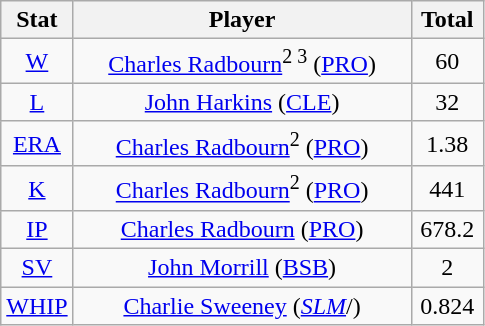<table class="wikitable" style="text-align:center;">
<tr>
<th style="width:15%;">Stat</th>
<th>Player</th>
<th style="width:15%;">Total</th>
</tr>
<tr>
<td><a href='#'>W</a></td>
<td><a href='#'>Charles Radbourn</a><sup>2 3</sup> (<a href='#'>PRO</a>)</td>
<td>60</td>
</tr>
<tr>
<td><a href='#'>L</a></td>
<td><a href='#'>John Harkins</a> (<a href='#'>CLE</a>)</td>
<td>32</td>
</tr>
<tr>
<td><a href='#'>ERA</a></td>
<td><a href='#'>Charles Radbourn</a><sup>2</sup> (<a href='#'>PRO</a>)</td>
<td>1.38</td>
</tr>
<tr>
<td><a href='#'>K</a></td>
<td><a href='#'>Charles Radbourn</a><sup>2</sup> (<a href='#'>PRO</a>)</td>
<td>441</td>
</tr>
<tr>
<td><a href='#'>IP</a></td>
<td><a href='#'>Charles Radbourn</a> (<a href='#'>PRO</a>)</td>
<td>678.2</td>
</tr>
<tr>
<td><a href='#'>SV</a></td>
<td><a href='#'>John Morrill</a> (<a href='#'>BSB</a>)</td>
<td>2</td>
</tr>
<tr>
<td><a href='#'>WHIP</a></td>
<td><a href='#'>Charlie Sweeney</a> (<a href='#'><em>SLM</em></a>/)</td>
<td>0.824</td>
</tr>
</table>
